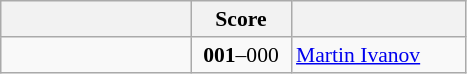<table class="wikitable" style="text-align: center; font-size:90% ">
<tr>
<th align="right" width="120"></th>
<th width="60">Score</th>
<th align="left" width="110"></th>
</tr>
<tr>
<td align=right></td>
<td align=center><strong>001</strong>–000</td>
<td align=left> <a href='#'>Martin Ivanov</a></td>
</tr>
</table>
